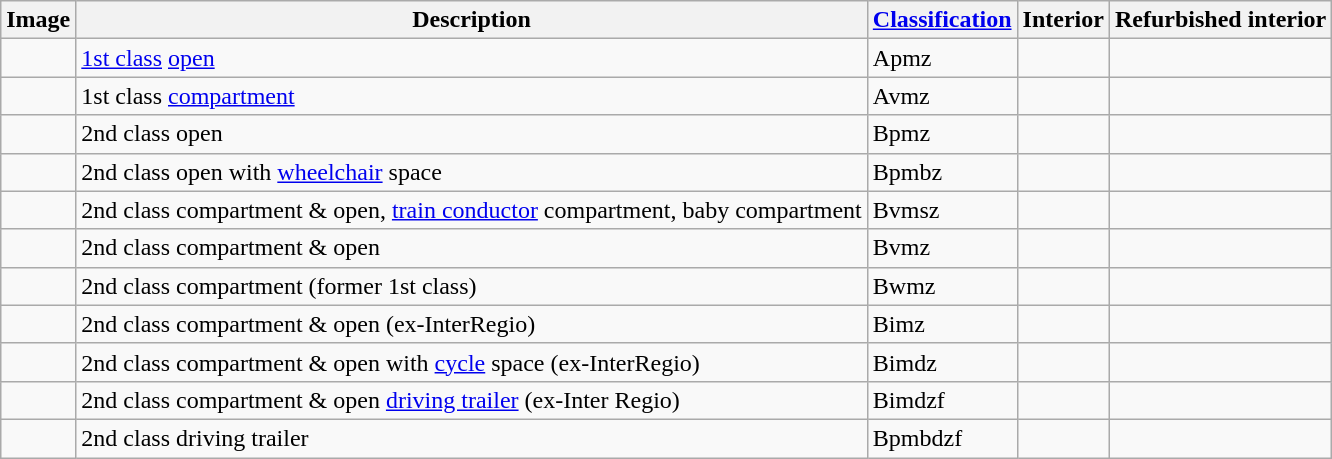<table class="wikitable">
<tr>
<th>Image</th>
<th>Description</th>
<th><a href='#'>Classification</a></th>
<th>Interior</th>
<th>Refurbished interior</th>
</tr>
<tr>
<td></td>
<td><a href='#'>1st class</a> <a href='#'>open</a></td>
<td>Apmz</td>
<td></td>
<td></td>
</tr>
<tr>
<td></td>
<td>1st class <a href='#'>compartment</a></td>
<td>Avmz</td>
<td></td>
<td></td>
</tr>
<tr>
<td></td>
<td>2nd class open</td>
<td>Bpmz</td>
<td></td>
<td></td>
</tr>
<tr>
<td></td>
<td>2nd class open with <a href='#'>wheelchair</a> space</td>
<td>Bpmbz</td>
<td></td>
<td></td>
</tr>
<tr>
<td></td>
<td>2nd class compartment & open, <a href='#'>train conductor</a> compartment, baby compartment</td>
<td>Bvmsz</td>
<td></td>
<td> </td>
</tr>
<tr>
<td></td>
<td>2nd class compartment & open</td>
<td>Bvmz</td>
<td></td>
<td></td>
</tr>
<tr>
<td></td>
<td>2nd class compartment (former 1st class)</td>
<td>Bwmz</td>
<td></td>
<td></td>
</tr>
<tr>
<td></td>
<td>2nd class compartment & open (ex-InterRegio)</td>
<td>Bimz</td>
<td></td>
<td></td>
</tr>
<tr>
<td></td>
<td>2nd class compartment & open with <a href='#'>cycle</a> space (ex-InterRegio)</td>
<td>Bimdz</td>
<td> <br> </td>
<td></td>
</tr>
<tr>
<td></td>
<td>2nd class compartment & open <a href='#'>driving trailer</a> (ex-Inter Regio)</td>
<td>Bimdzf</td>
<td></td>
<td></td>
</tr>
<tr>
<td></td>
<td>2nd class driving trailer</td>
<td>Bpmbdzf</td>
<td></td>
<td></td>
</tr>
</table>
